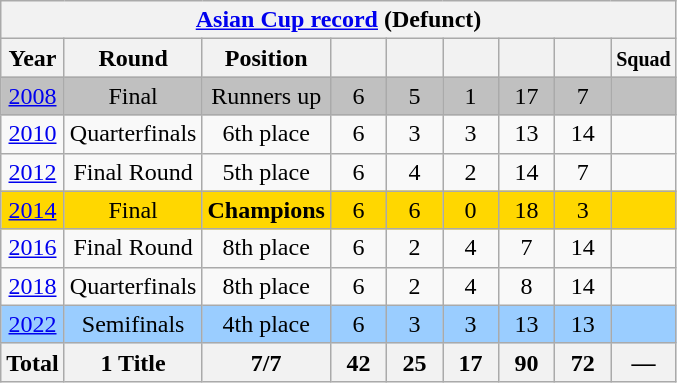<table class="wikitable collapsible collapsed" style="text-align: center;">
<tr>
<th colspan=9><a href='#'>Asian Cup record</a> (Defunct)</th>
</tr>
<tr>
<th>Year</th>
<th>Round</th>
<th>Position</th>
<th width=30></th>
<th width=30></th>
<th width=30></th>
<th width=30></th>
<th width=30></th>
<th><small>Squad</small></th>
</tr>
<tr bgcolor=silver>
<td> <a href='#'>2008</a></td>
<td>Final</td>
<td> Runners up</td>
<td>6</td>
<td>5</td>
<td>1</td>
<td>17</td>
<td>7</td>
<td></td>
</tr>
<tr>
<td> <a href='#'>2010</a></td>
<td>Quarterfinals</td>
<td>6th place</td>
<td>6</td>
<td>3</td>
<td>3</td>
<td>13</td>
<td>14</td>
<td></td>
</tr>
<tr>
<td> <a href='#'>2012</a></td>
<td>Final Round</td>
<td>5th place</td>
<td>6</td>
<td>4</td>
<td>2</td>
<td>14</td>
<td>7</td>
<td></td>
</tr>
<tr bgcolor=gold>
<td> <a href='#'>2014</a></td>
<td>Final</td>
<td> <strong>Champions</strong></td>
<td>6</td>
<td>6</td>
<td>0</td>
<td>18</td>
<td>3</td>
<td></td>
</tr>
<tr>
<td> <a href='#'>2016</a></td>
<td>Final Round</td>
<td>8th place</td>
<td>6</td>
<td>2</td>
<td>4</td>
<td>7</td>
<td>14</td>
<td></td>
</tr>
<tr>
<td> <a href='#'>2018</a></td>
<td>Quarterfinals</td>
<td>8th place</td>
<td>6</td>
<td>2</td>
<td>4</td>
<td>8</td>
<td>14</td>
<td></td>
</tr>
<tr bgcolor=#9acdff>
<td> <a href='#'>2022</a></td>
<td>Semifinals</td>
<td>4th place</td>
<td>6</td>
<td>3</td>
<td>3</td>
<td>13</td>
<td>13</td>
<td></td>
</tr>
<tr>
<th>Total</th>
<th>1 Title</th>
<th>7/7</th>
<th>42</th>
<th>25</th>
<th>17</th>
<th>90</th>
<th>72</th>
<th>—</th>
</tr>
</table>
